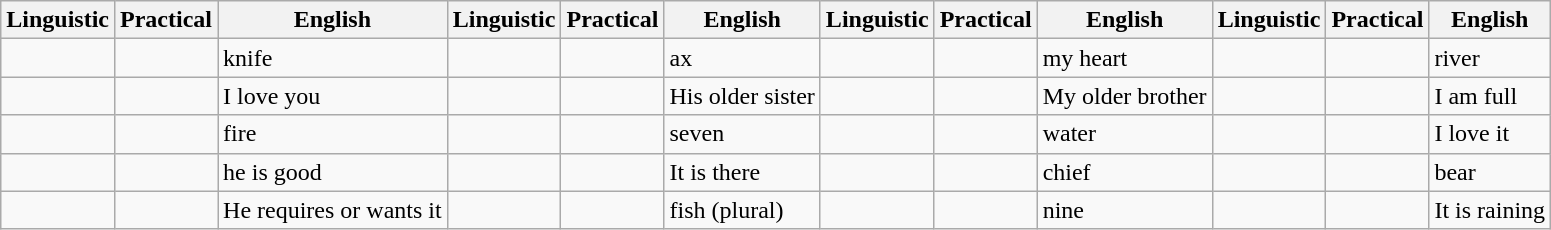<table class="wikitable" align="center">
<tr>
<th>Linguistic</th>
<th>Practical</th>
<th>English</th>
<th>Linguistic</th>
<th>Practical</th>
<th>English</th>
<th>Linguistic</th>
<th>Practical</th>
<th>English</th>
<th>Linguistic</th>
<th>Practical</th>
<th>English</th>
</tr>
<tr>
<td></td>
<td></td>
<td>knife</td>
<td></td>
<td></td>
<td>ax</td>
<td></td>
<td></td>
<td>my heart</td>
<td></td>
<td></td>
<td>river</td>
</tr>
<tr>
<td></td>
<td></td>
<td>I love you</td>
<td></td>
<td></td>
<td>His older sister</td>
<td></td>
<td></td>
<td>My older brother</td>
<td></td>
<td></td>
<td>I am full</td>
</tr>
<tr>
<td></td>
<td></td>
<td>fire</td>
<td></td>
<td></td>
<td>seven</td>
<td></td>
<td></td>
<td>water</td>
<td></td>
<td></td>
<td>I love it</td>
</tr>
<tr>
<td></td>
<td></td>
<td>he is good</td>
<td></td>
<td></td>
<td>It is there</td>
<td></td>
<td></td>
<td>chief</td>
<td></td>
<td></td>
<td>bear</td>
</tr>
<tr>
<td></td>
<td></td>
<td>He requires or wants it</td>
<td></td>
<td></td>
<td>fish (plural)</td>
<td></td>
<td></td>
<td>nine</td>
<td></td>
<td></td>
<td>It is raining</td>
</tr>
</table>
